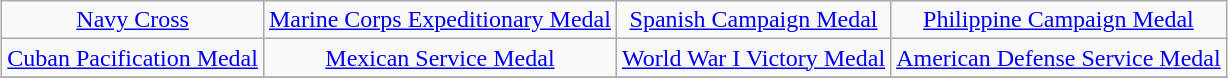<table class="wikitable" style="margin:1em auto; text-align:center;">
<tr>
<td><a href='#'>Navy Cross</a></td>
<td><a href='#'>Marine Corps Expeditionary Medal</a></td>
<td><a href='#'>Spanish Campaign Medal</a></td>
<td><a href='#'>Philippine Campaign Medal</a></td>
</tr>
<tr>
<td><a href='#'>Cuban Pacification Medal</a></td>
<td><a href='#'>Mexican Service Medal</a></td>
<td><a href='#'>World War I Victory Medal</a></td>
<td><a href='#'>American Defense Service Medal</a></td>
</tr>
<tr>
</tr>
</table>
